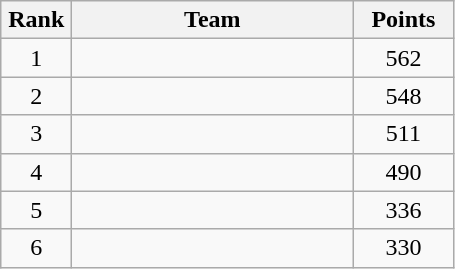<table class="wikitable" style="text-align:center;">
<tr>
<th width=40>Rank</th>
<th width=180>Team</th>
<th width=60>Points</th>
</tr>
<tr>
<td>1</td>
<td align=left></td>
<td>562</td>
</tr>
<tr>
<td>2</td>
<td align=left></td>
<td>548</td>
</tr>
<tr>
<td>3</td>
<td align=left></td>
<td>511</td>
</tr>
<tr>
<td>4</td>
<td align=left></td>
<td>490</td>
</tr>
<tr>
<td>5</td>
<td align=left></td>
<td>336</td>
</tr>
<tr>
<td>6</td>
<td align=left></td>
<td>330</td>
</tr>
</table>
